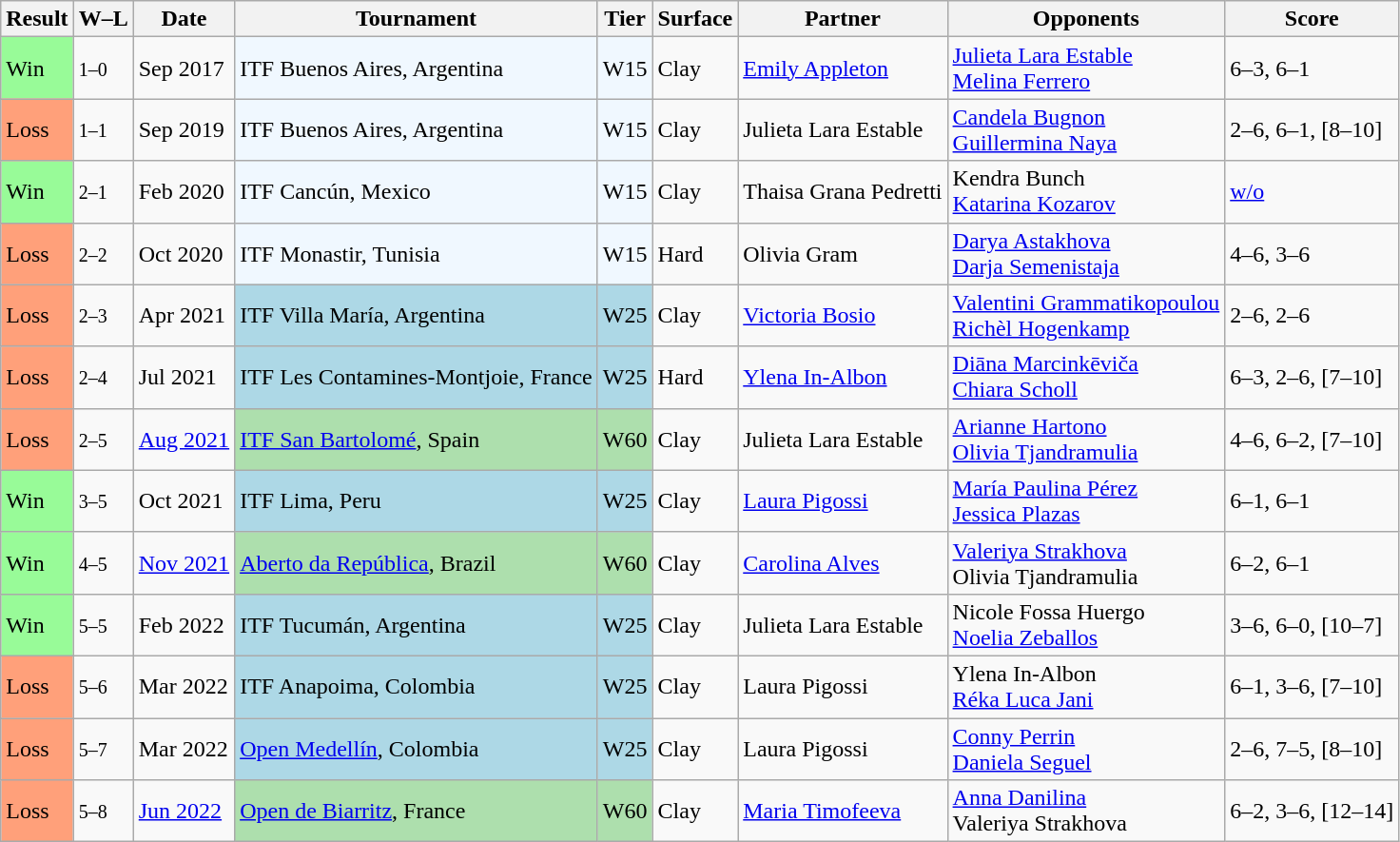<table class="sortable wikitable">
<tr>
<th>Result</th>
<th class="unsortable">W–L</th>
<th>Date</th>
<th>Tournament</th>
<th>Tier</th>
<th>Surface</th>
<th>Partner</th>
<th>Opponents</th>
<th class="unsortable">Score</th>
</tr>
<tr>
<td style="background:#98fb98;">Win</td>
<td><small>1–0</small></td>
<td>Sep 2017</td>
<td style="background:#f0f8ff;">ITF Buenos Aires, Argentina</td>
<td style="background:#f0f8ff;">W15</td>
<td>Clay</td>
<td> <a href='#'>Emily Appleton</a></td>
<td> <a href='#'>Julieta Lara Estable</a> <br>  <a href='#'>Melina Ferrero</a></td>
<td>6–3, 6–1</td>
</tr>
<tr>
<td bgcolor=FFA07A>Loss</td>
<td><small>1–1</small></td>
<td>Sep 2019</td>
<td style="background:#f0f8ff;">ITF Buenos Aires, Argentina</td>
<td style="background:#f0f8ff;">W15</td>
<td>Clay</td>
<td> Julieta Lara Estable</td>
<td> <a href='#'>Candela Bugnon</a> <br>  <a href='#'>Guillermina Naya</a></td>
<td>2–6, 6–1, [8–10]</td>
</tr>
<tr>
<td style="background:#98fb98;">Win</td>
<td><small>2–1</small></td>
<td>Feb 2020</td>
<td style="background:#f0f8ff;">ITF Cancún, Mexico</td>
<td style="background:#f0f8ff;">W15</td>
<td>Clay</td>
<td> Thaisa Grana Pedretti</td>
<td> Kendra Bunch <br>  <a href='#'>Katarina Kozarov</a></td>
<td><a href='#'>w/o</a></td>
</tr>
<tr>
<td style="background:#ffa07a;">Loss</td>
<td><small>2–2</small></td>
<td>Oct 2020</td>
<td style="background:#f0f8ff;">ITF Monastir, Tunisia</td>
<td style="background:#f0f8ff;">W15</td>
<td>Hard</td>
<td> Olivia Gram</td>
<td> <a href='#'>Darya Astakhova</a> <br>  <a href='#'>Darja Semenistaja</a></td>
<td>4–6, 3–6</td>
</tr>
<tr>
<td style="background:#ffa07a;">Loss</td>
<td><small>2–3</small></td>
<td>Apr 2021</td>
<td style="background:lightblue;">ITF Villa María, Argentina</td>
<td style="background:lightblue;">W25</td>
<td>Clay</td>
<td> <a href='#'>Victoria Bosio</a></td>
<td> <a href='#'>Valentini Grammatikopoulou</a> <br>  <a href='#'>Richèl Hogenkamp</a></td>
<td>2–6, 2–6</td>
</tr>
<tr>
<td style="background:#ffa07a;">Loss</td>
<td><small>2–4</small></td>
<td>Jul 2021</td>
<td style="background:lightblue;">ITF Les Contamines-Montjoie, France</td>
<td style="background:lightblue;">W25</td>
<td>Hard</td>
<td> <a href='#'>Ylena In-Albon</a></td>
<td> <a href='#'>Diāna Marcinkēviča</a> <br>  <a href='#'>Chiara Scholl</a></td>
<td>6–3, 2–6, [7–10]</td>
</tr>
<tr>
<td style="background:#ffa07a;">Loss</td>
<td><small>2–5</small></td>
<td><a href='#'>Aug 2021</a></td>
<td style="background:#addfad;"><a href='#'>ITF San Bartolomé</a>, Spain</td>
<td style="background:#addfad;">W60</td>
<td>Clay</td>
<td> Julieta Lara Estable</td>
<td> <a href='#'>Arianne Hartono</a> <br>  <a href='#'>Olivia Tjandramulia</a></td>
<td>4–6, 6–2, [7–10]</td>
</tr>
<tr>
<td style="background:#98FB98;">Win</td>
<td><small>3–5</small></td>
<td>Oct 2021</td>
<td style="background:lightblue;">ITF Lima, Peru</td>
<td style="background:lightblue;">W25</td>
<td>Clay</td>
<td> <a href='#'>Laura Pigossi</a></td>
<td> <a href='#'>María Paulina Pérez</a> <br>  <a href='#'>Jessica Plazas</a></td>
<td>6–1, 6–1</td>
</tr>
<tr>
<td style="background:#98FB98;">Win</td>
<td><small>4–5</small></td>
<td><a href='#'>Nov 2021</a></td>
<td style="background:#addfad;"><a href='#'>Aberto da República</a>, Brazil</td>
<td style="background:#addfad;">W60</td>
<td>Clay</td>
<td> <a href='#'>Carolina Alves</a></td>
<td> <a href='#'>Valeriya Strakhova</a> <br>  Olivia Tjandramulia</td>
<td>6–2, 6–1</td>
</tr>
<tr>
<td style="background:#98FB98;">Win</td>
<td><small>5–5</small></td>
<td>Feb 2022</td>
<td style="background:lightblue;">ITF Tucumán, Argentina</td>
<td style="background:lightblue;">W25</td>
<td>Clay</td>
<td> Julieta Lara Estable</td>
<td> Nicole Fossa Huergo <br>  <a href='#'>Noelia Zeballos</a></td>
<td>3–6, 6–0, [10–7]</td>
</tr>
<tr>
<td style="background:#ffa07a;">Loss</td>
<td><small>5–6</small></td>
<td>Mar 2022</td>
<td style="background:lightblue;">ITF Anapoima, Colombia</td>
<td style="background:lightblue;">W25</td>
<td>Clay</td>
<td> Laura Pigossi</td>
<td> Ylena In-Albon <br>  <a href='#'>Réka Luca Jani</a></td>
<td>6–1, 3–6, [7–10]</td>
</tr>
<tr>
<td style="background:#ffa07a;">Loss</td>
<td><small>5–7</small></td>
<td>Mar 2022</td>
<td style="background:lightblue;"><a href='#'>Open Medellín</a>, Colombia</td>
<td style="background:lightblue;">W25</td>
<td>Clay</td>
<td> Laura Pigossi</td>
<td> <a href='#'>Conny Perrin</a> <br>  <a href='#'>Daniela Seguel</a></td>
<td>2–6, 7–5, [8–10]</td>
</tr>
<tr>
<td style="background:#ffa07a;">Loss</td>
<td><small>5–8</small></td>
<td><a href='#'>Jun 2022</a></td>
<td style="background:#addfad;"><a href='#'>Open de Biarritz</a>, France</td>
<td style="background:#addfad;">W60</td>
<td>Clay</td>
<td> <a href='#'>Maria Timofeeva</a></td>
<td> <a href='#'>Anna Danilina</a> <br>  Valeriya Strakhova</td>
<td>6–2, 3–6, [12–14]</td>
</tr>
</table>
